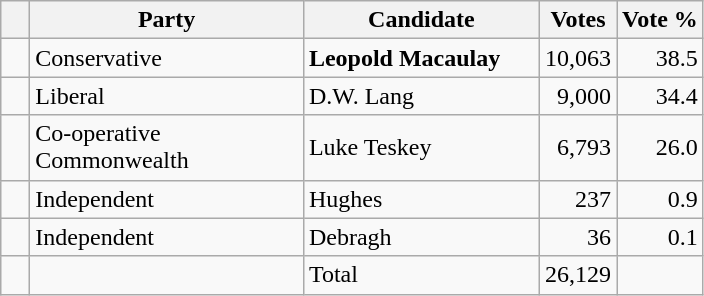<table class="wikitable">
<tr>
<th></th>
<th scope="col" style="width:175px;">Party</th>
<th scope="col" style="width:150px;">Candidate</th>
<th>Votes</th>
<th>Vote %</th>
</tr>
<tr>
<td>   </td>
<td>Conservative</td>
<td><strong>Leopold Macaulay</strong></td>
<td align=right>10,063</td>
<td align=right>38.5</td>
</tr>
<tr>
<td>   </td>
<td>Liberal</td>
<td>D.W. Lang</td>
<td align=right>9,000</td>
<td align=right>34.4</td>
</tr>
<tr>
<td>   </td>
<td>Co-operative Commonwealth</td>
<td>Luke Teskey</td>
<td align=right>6,793</td>
<td align=right>26.0</td>
</tr>
<tr>
<td>   </td>
<td>Independent</td>
<td>Hughes</td>
<td align=right>237</td>
<td align=right>0.9</td>
</tr>
<tr |>
<td>   </td>
<td>Independent</td>
<td>Debragh</td>
<td align=right>36</td>
<td align=right>0.1</td>
</tr>
<tr |>
<td></td>
<td></td>
<td>Total</td>
<td align=right>26,129</td>
<td></td>
</tr>
</table>
